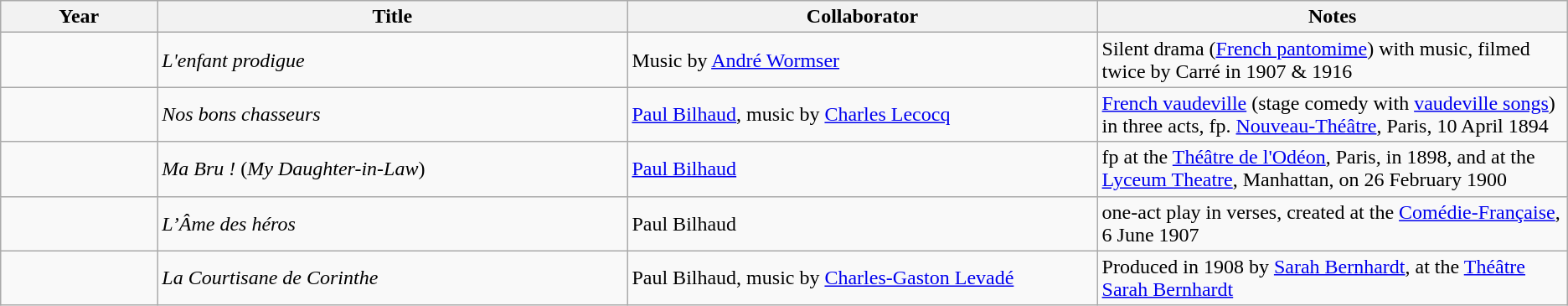<table class="wikitable">
<tr>
<th data-sort-type="number;" style="width:10%;">Year  </th>
<th data-sort-type="text;" style="width:30%;">Title</th>
<th data-sort-type="text;" style="width:30%;">Collaborator</th>
<th class="unsortable;" style="width:30%;">Notes</th>
</tr>
<tr>
<td></td>
<td><em>L'enfant prodigue</em> </td>
<td>Music by <a href='#'>André Wormser</a></td>
<td>Silent drama (<a href='#'>French pantomime</a>) with music, filmed twice by Carré in 1907 & 1916</td>
</tr>
<tr>
<td></td>
<td><em>Nos bons chasseurs</em></td>
<td><a href='#'>Paul Bilhaud</a>, music by <a href='#'>Charles Lecocq</a></td>
<td><a href='#'>French vaudeville</a> (stage comedy with <a href='#'>vaudeville songs</a>) in three acts, fp. <a href='#'>Nouveau-Théâtre</a>, Paris, 10 April 1894</td>
</tr>
<tr>
<td></td>
<td><em>Ma Bru !</em> (<em>My Daughter-in-Law</em>)</td>
<td><a href='#'>Paul Bilhaud</a></td>
<td>fp at the <a href='#'>Théâtre de l'Odéon</a>, Paris, in 1898, and at the <a href='#'>Lyceum Theatre</a>, Manhattan, on 26 February 1900</td>
</tr>
<tr>
<td></td>
<td><em>L’Âme des héros</em></td>
<td>Paul Bilhaud</td>
<td>one-act play in verses, created at the <a href='#'>Comédie-Française</a>, 6 June 1907</td>
</tr>
<tr>
<td></td>
<td><em>La Courtisane de Corinthe</em></td>
<td>Paul Bilhaud, music by <a href='#'>Charles-Gaston Levadé</a></td>
<td>Produced in 1908 by <a href='#'>Sarah Bernhardt</a>, at the <a href='#'>Théâtre Sarah Bernhardt</a></td>
</tr>
</table>
